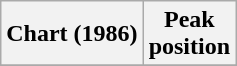<table class="wikitable plainrowheaders">
<tr>
<th scope="col">Chart (1986)</th>
<th scope="col">Peak<br>position</th>
</tr>
<tr>
</tr>
</table>
